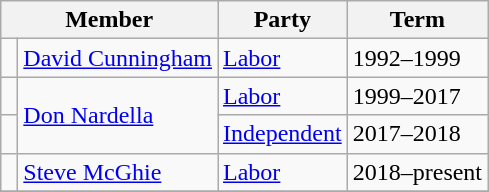<table class="wikitable">
<tr>
<th colspan="2">Member</th>
<th>Party</th>
<th>Term</th>
</tr>
<tr>
<td> </td>
<td><a href='#'>David Cunningham</a></td>
<td><a href='#'>Labor</a></td>
<td>1992–1999</td>
</tr>
<tr>
<td> </td>
<td rowspan=2><a href='#'>Don Nardella</a></td>
<td><a href='#'>Labor</a></td>
<td>1999–2017</td>
</tr>
<tr>
<td> </td>
<td><a href='#'>Independent</a></td>
<td>2017–2018</td>
</tr>
<tr>
<td> </td>
<td><a href='#'>Steve McGhie</a></td>
<td><a href='#'>Labor</a></td>
<td>2018–present</td>
</tr>
<tr>
</tr>
</table>
